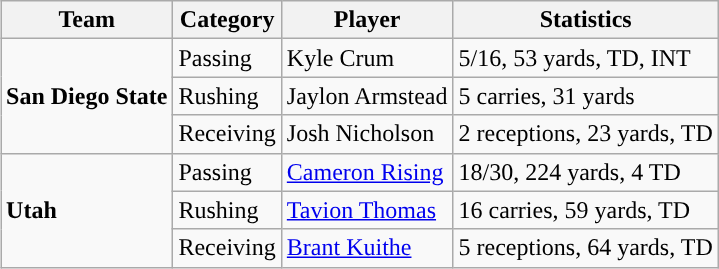<table class="wikitable" style="float: right;">
<tr>
<th>Team</th>
<th>Category</th>
<th>Player</th>
<th>Statistics</th>
</tr>
<tr>
<td rowspan=3><strong>San Diego State</strong></td>
<td>Passing</td>
<td>Kyle Crum</td>
<td>5/16, 53 yards, TD, INT</td>
</tr>
<tr>
<td>Rushing</td>
<td>Jaylon Armstead</td>
<td>5 carries, 31 yards</td>
</tr>
<tr>
<td>Receiving</td>
<td>Josh Nicholson</td>
<td>2 receptions, 23 yards, TD</td>
</tr>
<tr>
<td rowspan=3><strong>Utah</strong></td>
<td>Passing</td>
<td><a href='#'>Cameron Rising</a></td>
<td>18/30, 224 yards, 4 TD</td>
</tr>
<tr>
<td>Rushing</td>
<td><a href='#'>Tavion Thomas</a></td>
<td>16 carries, 59 yards, TD</td>
</tr>
<tr>
<td>Receiving</td>
<td><a href='#'>Brant Kuithe</a></td>
<td>5 receptions, 64 yards, TD</td>
</tr>
</table>
